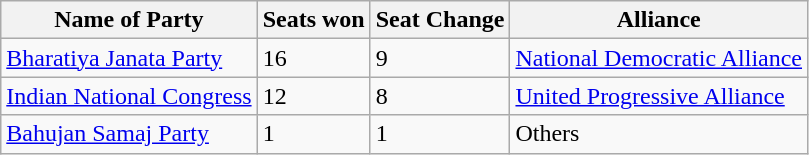<table class="wikitable sortable">
<tr>
<th>Name of Party</th>
<th>Seats won</th>
<th>Seat Change</th>
<th>Alliance</th>
</tr>
<tr>
<td><a href='#'>Bharatiya Janata Party</a></td>
<td>16</td>
<td>9</td>
<td><a href='#'>National Democratic Alliance</a></td>
</tr>
<tr>
<td><a href='#'>Indian National Congress</a></td>
<td>12</td>
<td>8</td>
<td><a href='#'>United Progressive Alliance</a></td>
</tr>
<tr>
<td><a href='#'>Bahujan Samaj Party</a></td>
<td>1</td>
<td>1</td>
<td>Others</td>
</tr>
</table>
